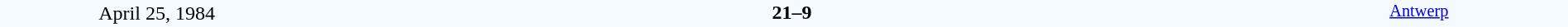<table style="width: 100%; background:#F5FAFF;" cellspacing="0">
<tr>
<td align=center rowspan=3 width=20%>April 25, 1984<br></td>
</tr>
<tr>
<td width=24% align=right></td>
<td align=center width=13%><strong>21–9</strong></td>
<td width=24%></td>
<td style=font-size:85% rowspan=3 valign=top align=center><a href='#'>Antwerp</a></td>
</tr>
<tr style=font-size:85%>
<td align=right></td>
<td align=center></td>
<td></td>
</tr>
</table>
